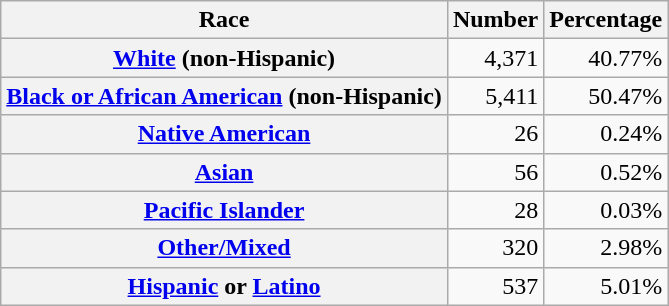<table class="wikitable" style="text-align:right">
<tr>
<th scope="col">Race</th>
<th scope="col">Number</th>
<th scope="col">Percentage</th>
</tr>
<tr>
<th scope="row"><a href='#'>White</a> (non-Hispanic)</th>
<td>4,371</td>
<td>40.77%</td>
</tr>
<tr>
<th scope="row"><a href='#'>Black or African American</a> (non-Hispanic)</th>
<td>5,411</td>
<td>50.47%</td>
</tr>
<tr>
<th scope="row"><a href='#'>Native American</a></th>
<td>26</td>
<td>0.24%</td>
</tr>
<tr>
<th scope="row"><a href='#'>Asian</a></th>
<td>56</td>
<td>0.52%</td>
</tr>
<tr>
<th scope="row"><a href='#'>Pacific Islander</a></th>
<td>28</td>
<td>0.03%</td>
</tr>
<tr>
<th scope="row"><a href='#'>Other/Mixed</a></th>
<td>320</td>
<td>2.98%</td>
</tr>
<tr>
<th scope="row"><a href='#'>Hispanic</a> or <a href='#'>Latino</a></th>
<td>537</td>
<td>5.01%</td>
</tr>
</table>
